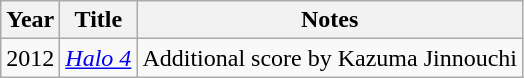<table class="wikitable sortable">
<tr>
<th>Year</th>
<th>Title</th>
<th>Notes</th>
</tr>
<tr>
<td>2012</td>
<td><em><a href='#'>Halo 4</a></em></td>
<td>Additional score by Kazuma Jinnouchi</td>
</tr>
</table>
